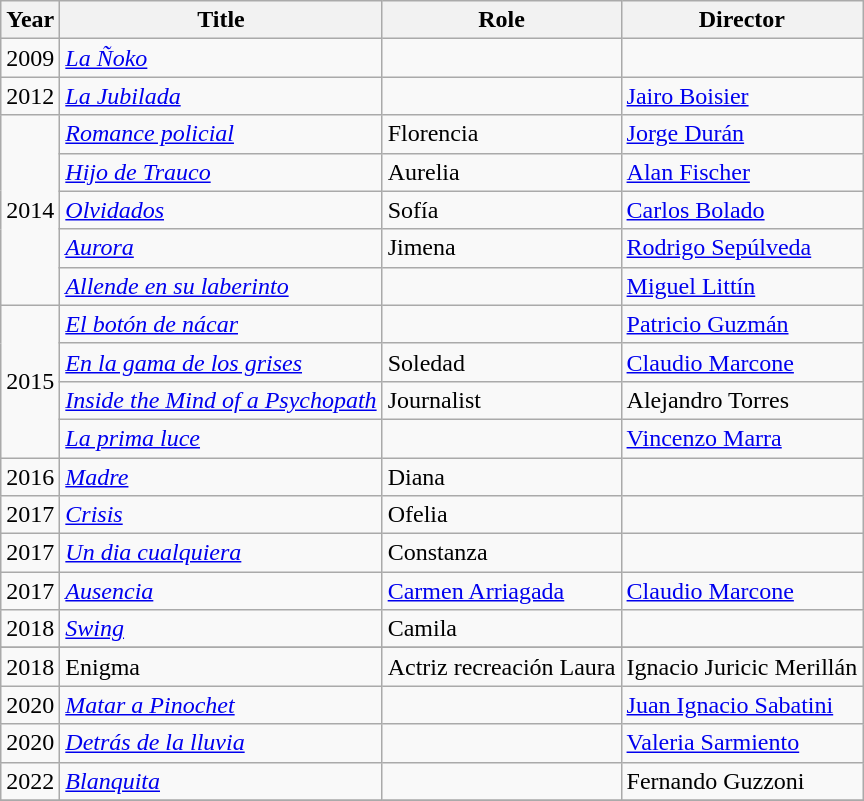<table class="wikitable">
<tr>
<th>Year</th>
<th>Title</th>
<th>Role</th>
<th>Director</th>
</tr>
<tr>
<td>2009</td>
<td><em><a href='#'>La Ñoko</a></em></td>
<td></td>
<td></td>
</tr>
<tr>
<td>2012</td>
<td><em><a href='#'>La Jubilada</a></em></td>
<td></td>
<td><a href='#'>Jairo Boisier</a></td>
</tr>
<tr>
<td rowspan="5">2014</td>
<td><em><a href='#'>Romance policial</a></em></td>
<td>Florencia</td>
<td><a href='#'>Jorge Durán</a></td>
</tr>
<tr>
<td><em><a href='#'>Hijo de Trauco</a></em></td>
<td>Aurelia</td>
<td><a href='#'>Alan Fischer</a></td>
</tr>
<tr>
<td><em><a href='#'>Olvidados</a></em></td>
<td>Sofía</td>
<td><a href='#'>Carlos Bolado</a></td>
</tr>
<tr>
<td><em><a href='#'>Aurora</a></em></td>
<td>Jimena</td>
<td><a href='#'>Rodrigo Sepúlveda</a></td>
</tr>
<tr>
<td><em><a href='#'>Allende en su laberinto</a></em></td>
<td></td>
<td><a href='#'>Miguel Littín</a></td>
</tr>
<tr>
<td rowspan="4">2015</td>
<td><em><a href='#'>El botón de nácar</a></em></td>
<td></td>
<td><a href='#'>Patricio Guzmán</a></td>
</tr>
<tr>
<td><em><a href='#'>En la gama de los grises</a></em></td>
<td>Soledad</td>
<td><a href='#'>Claudio Marcone</a></td>
</tr>
<tr>
<td><em><a href='#'>Inside the Mind of a Psychopath</a></em></td>
<td>Journalist</td>
<td>Alejandro Torres</td>
</tr>
<tr>
<td><em><a href='#'>La prima luce</a></em></td>
<td></td>
<td><a href='#'>Vincenzo Marra</a></td>
</tr>
<tr>
<td>2016</td>
<td><a href='#'><em>Madre</em></a></td>
<td>Diana</td>
<td></td>
</tr>
<tr>
<td>2017</td>
<td><a href='#'><em>Crisis</em></a></td>
<td>Ofelia</td>
<td></td>
</tr>
<tr>
<td>2017</td>
<td><em><a href='#'>Un dia cualquiera</a></em></td>
<td>Constanza</td>
<td></td>
</tr>
<tr>
<td>2017</td>
<td><a href='#'><em>Ausencia</em></a></td>
<td><a href='#'>Carmen Arriagada</a></td>
<td><a href='#'>Claudio Marcone</a></td>
</tr>
<tr>
<td>2018</td>
<td><em><a href='#'>Swing</a></em></td>
<td>Camila</td>
<td></td>
</tr>
<tr>
</tr>
<tr>
<td>2018</td>
<td>Enigma</td>
<td>Actriz recreación Laura</td>
<td>Ignacio Juricic Merillán</td>
</tr>
<tr>
<td>2020</td>
<td><em><a href='#'>Matar a Pinochet</a></em></td>
<td></td>
<td><a href='#'>Juan Ignacio Sabatini</a></td>
</tr>
<tr>
<td>2020</td>
<td><em><a href='#'>Detrás de la lluvia</a></em></td>
<td></td>
<td><a href='#'>Valeria Sarmiento</a></td>
</tr>
<tr>
<td>2022</td>
<td><em><a href='#'>Blanquita</a></em></td>
<td></td>
<td>Fernando Guzzoni</td>
</tr>
<tr>
</tr>
</table>
